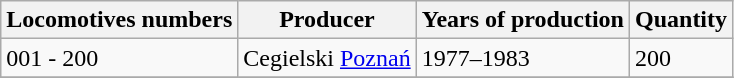<table class="wikitable">
<tr>
<th><strong>Locomotives numbers</strong></th>
<th><strong>Producer</strong></th>
<th><strong>Years of production</strong></th>
<th><strong>Quantity</strong></th>
</tr>
<tr>
<td>001 - 200</td>
<td>Cegielski <a href='#'>Poznań</a></td>
<td>1977–1983</td>
<td>200</td>
</tr>
<tr>
</tr>
</table>
